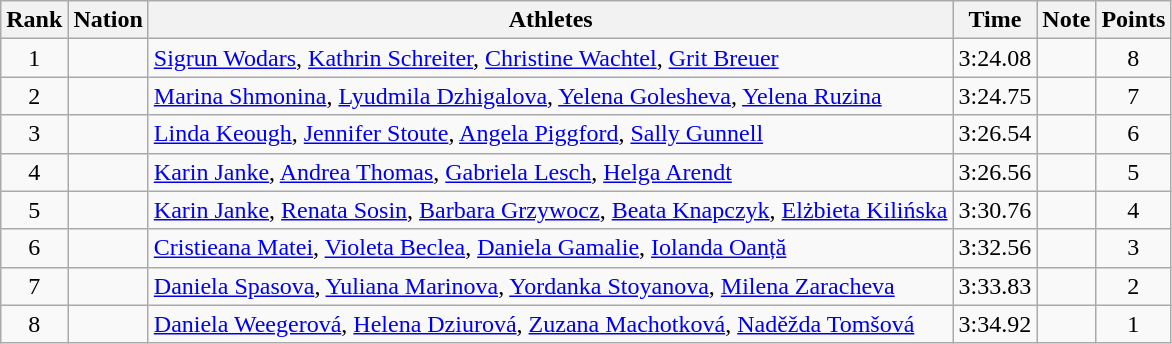<table class="wikitable sortable" style="text-align:center">
<tr>
<th>Rank</th>
<th>Nation</th>
<th>Athletes</th>
<th>Time</th>
<th>Note</th>
<th>Points</th>
</tr>
<tr>
<td>1</td>
<td align=left></td>
<td align=left><a href='#'>Sigrun Wodars</a>, <a href='#'>Kathrin Schreiter</a>, <a href='#'>Christine Wachtel</a>, <a href='#'>Grit Breuer</a></td>
<td>3:24.08</td>
<td></td>
<td>8</td>
</tr>
<tr>
<td>2</td>
<td align=left></td>
<td align=left><a href='#'>Marina Shmonina</a>, <a href='#'>Lyudmila Dzhigalova</a>, <a href='#'>Yelena Golesheva</a>, <a href='#'>Yelena Ruzina</a></td>
<td>3:24.75</td>
<td></td>
<td>7</td>
</tr>
<tr>
<td>3</td>
<td align=left></td>
<td align=left><a href='#'>Linda Keough</a>, <a href='#'>Jennifer Stoute</a>, <a href='#'>Angela Piggford</a>, <a href='#'>Sally Gunnell</a></td>
<td>3:26.54</td>
<td></td>
<td>6</td>
</tr>
<tr>
<td>4</td>
<td align=left></td>
<td align=left><a href='#'>Karin Janke</a>, <a href='#'>Andrea Thomas</a>, <a href='#'>Gabriela Lesch</a>, <a href='#'>Helga Arendt</a></td>
<td>3:26.56</td>
<td></td>
<td>5</td>
</tr>
<tr>
<td>5</td>
<td align=left></td>
<td align=left><a href='#'>Karin Janke</a>, <a href='#'>Renata Sosin</a>, <a href='#'>Barbara Grzywocz</a>, <a href='#'>Beata Knapczyk</a>, <a href='#'>Elżbieta Kilińska</a></td>
<td>3:30.76</td>
<td></td>
<td>4</td>
</tr>
<tr>
<td>6</td>
<td align=left></td>
<td align=left><a href='#'>Cristieana Matei</a>, <a href='#'>Violeta Beclea</a>, <a href='#'>Daniela Gamalie</a>, <a href='#'>Iolanda Oanță</a></td>
<td>3:32.56</td>
<td></td>
<td>3</td>
</tr>
<tr>
<td>7</td>
<td align=left></td>
<td align=left><a href='#'>Daniela Spasova</a>, <a href='#'>Yuliana Marinova</a>, <a href='#'>Yordanka Stoyanova</a>, <a href='#'>Milena Zaracheva</a></td>
<td>3:33.83</td>
<td></td>
<td>2</td>
</tr>
<tr>
<td>8</td>
<td align=left></td>
<td align=left><a href='#'>Daniela Weegerová</a>, <a href='#'>Helena Dziurová</a>, <a href='#'>Zuzana Machotková</a>, <a href='#'>Naděžda Tomšová</a></td>
<td>3:34.92</td>
<td></td>
<td>1</td>
</tr>
</table>
